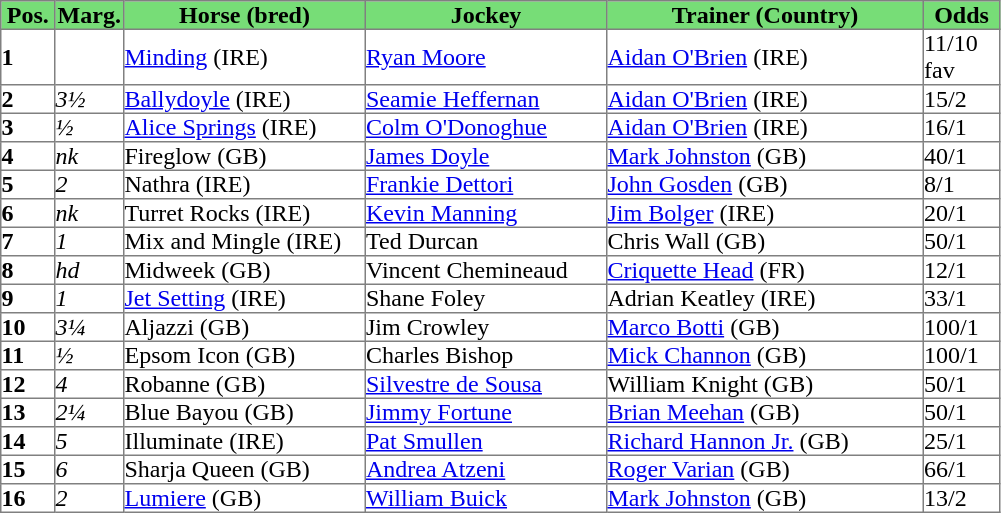<table class = "sortable" | border="1" cellpadding="0" style="border-collapse: collapse;">
<tr style="background:#7d7; text-align:center;">
<th style="width:35px;"><strong>Pos.</strong></th>
<th style="width:45px;"><strong>Marg.</strong></th>
<th style="width:160px;"><strong>Horse (bred)</strong></th>
<th style="width:160px;"><strong>Jockey</strong></th>
<th style="width:210px;"><strong>Trainer (Country)</strong></th>
<th style="width:50px;"><strong>Odds</strong></th>
</tr>
<tr>
<td><strong>1</strong></td>
<td></td>
<td><a href='#'>Minding</a> (IRE)</td>
<td><a href='#'>Ryan Moore</a></td>
<td><a href='#'>Aidan O'Brien</a> (IRE)</td>
<td>11/10 fav</td>
</tr>
<tr>
<td><strong>2</strong></td>
<td><em>3½</em></td>
<td><a href='#'>Ballydoyle</a> (IRE)</td>
<td><a href='#'>Seamie Heffernan</a></td>
<td><a href='#'>Aidan O'Brien</a> (IRE)</td>
<td>15/2</td>
</tr>
<tr>
<td><strong>3</strong></td>
<td><em>½</em></td>
<td><a href='#'>Alice Springs</a> (IRE)</td>
<td><a href='#'>Colm O'Donoghue</a></td>
<td><a href='#'>Aidan O'Brien</a> (IRE)</td>
<td>16/1</td>
</tr>
<tr>
<td><strong>4</strong></td>
<td><em>nk</em></td>
<td>Fireglow (GB)</td>
<td><a href='#'>James Doyle</a></td>
<td><a href='#'>Mark Johnston</a> (GB)</td>
<td>40/1</td>
</tr>
<tr>
<td><strong>5</strong></td>
<td><em>2</em></td>
<td>Nathra (IRE)</td>
<td><a href='#'>Frankie Dettori</a></td>
<td><a href='#'>John Gosden</a> (GB)</td>
<td>8/1</td>
</tr>
<tr>
<td><strong>6</strong></td>
<td><em>nk</em></td>
<td>Turret Rocks (IRE)</td>
<td><a href='#'>Kevin Manning</a></td>
<td><a href='#'>Jim Bolger</a> (IRE)</td>
<td>20/1</td>
</tr>
<tr>
<td><strong>7</strong></td>
<td><em>1</em></td>
<td>Mix and Mingle (IRE)</td>
<td>Ted Durcan</td>
<td>Chris Wall (GB)</td>
<td>50/1</td>
</tr>
<tr>
<td><strong>8</strong></td>
<td><em>hd</em></td>
<td>Midweek (GB)</td>
<td>Vincent Chemineaud</td>
<td><a href='#'>Criquette Head</a> (FR)</td>
<td>12/1</td>
</tr>
<tr>
<td><strong>9</strong></td>
<td><em>1</em></td>
<td><a href='#'>Jet Setting</a> (IRE)</td>
<td>Shane Foley</td>
<td>Adrian Keatley (IRE)</td>
<td>33/1</td>
</tr>
<tr>
<td><strong>10</strong></td>
<td><em>3¼</em></td>
<td>Aljazzi (GB)</td>
<td>Jim Crowley</td>
<td><a href='#'>Marco Botti</a> (GB)</td>
<td>100/1</td>
</tr>
<tr>
<td><strong>11</strong></td>
<td><em>½</em></td>
<td>Epsom Icon (GB)</td>
<td>Charles Bishop</td>
<td><a href='#'>Mick Channon</a> (GB)</td>
<td>100/1</td>
</tr>
<tr>
<td><strong>12</strong></td>
<td><em>4</em></td>
<td>Robanne (GB)</td>
<td><a href='#'>Silvestre de Sousa</a></td>
<td>William Knight (GB)</td>
<td>50/1</td>
</tr>
<tr>
<td><strong>13</strong></td>
<td><em>2¼</em></td>
<td>Blue Bayou (GB)</td>
<td><a href='#'>Jimmy Fortune</a></td>
<td><a href='#'>Brian Meehan</a> (GB)</td>
<td>50/1</td>
</tr>
<tr>
<td><strong>14</strong></td>
<td><em>5</em></td>
<td>Illuminate (IRE)</td>
<td><a href='#'>Pat Smullen</a></td>
<td><a href='#'>Richard Hannon Jr.</a> (GB)</td>
<td>25/1</td>
</tr>
<tr>
<td><strong>15</strong></td>
<td><em>6</em></td>
<td>Sharja Queen (GB)</td>
<td><a href='#'>Andrea Atzeni</a></td>
<td><a href='#'>Roger Varian</a> (GB)</td>
<td>66/1</td>
</tr>
<tr>
<td><strong>16</strong></td>
<td><em>2</em></td>
<td><a href='#'>Lumiere</a> (GB)</td>
<td><a href='#'>William Buick</a></td>
<td><a href='#'>Mark Johnston</a> (GB)</td>
<td>13/2</td>
</tr>
</table>
